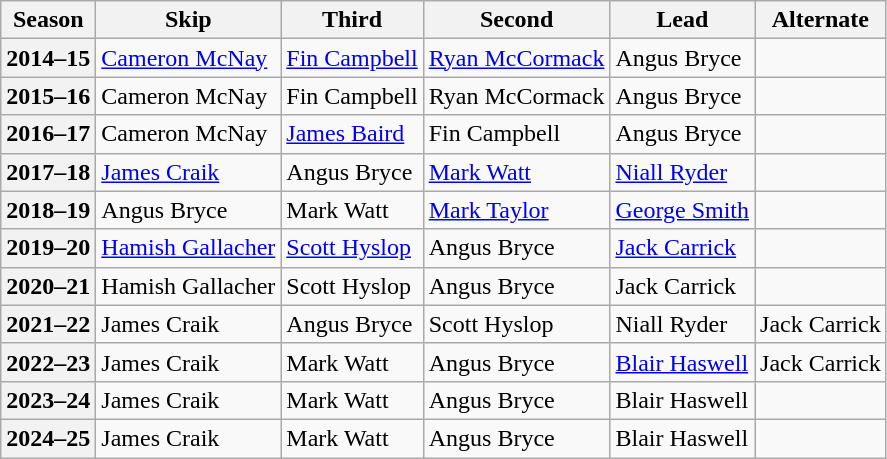<table class="wikitable">
<tr>
<th scope="col">Season</th>
<th scope="col">Skip</th>
<th scope="col">Third</th>
<th scope="col">Second</th>
<th scope="col">Lead</th>
<th scope="col">Alternate</th>
</tr>
<tr>
<th scope="row">2014–15</th>
<td><a href='#'>Cameron McNay</a></td>
<td><a href='#'>Fin Campbell</a></td>
<td><a href='#'>Ryan McCormack</a></td>
<td>Angus Bryce</td>
<td></td>
</tr>
<tr>
<th scope="row">2015–16</th>
<td>Cameron McNay</td>
<td>Fin Campbell</td>
<td>Ryan McCormack</td>
<td>Angus Bryce</td>
<td></td>
</tr>
<tr>
<th scope="row">2016–17</th>
<td>Cameron McNay</td>
<td><a href='#'>James Baird</a></td>
<td>Fin Campbell</td>
<td>Angus Bryce</td>
<td></td>
</tr>
<tr>
<th scope="row">2017–18</th>
<td><a href='#'>James Craik</a></td>
<td>Angus Bryce</td>
<td><a href='#'>Mark Watt</a></td>
<td><a href='#'>Niall Ryder</a></td>
<td></td>
</tr>
<tr>
<th scope="row">2018–19</th>
<td>Angus Bryce</td>
<td>Mark Watt</td>
<td><a href='#'>Mark Taylor</a></td>
<td><a href='#'>George Smith</a></td>
<td></td>
</tr>
<tr>
<th scope="row">2019–20</th>
<td><a href='#'>Hamish Gallacher</a></td>
<td><a href='#'>Scott Hyslop</a></td>
<td>Angus Bryce</td>
<td><a href='#'>Jack Carrick</a></td>
<td></td>
</tr>
<tr>
<th scope="row">2020–21</th>
<td>Hamish Gallacher</td>
<td>Scott Hyslop</td>
<td>Angus Bryce</td>
<td>Jack Carrick</td>
<td></td>
</tr>
<tr>
<th scope="row">2021–22</th>
<td>James Craik</td>
<td>Angus Bryce</td>
<td>Scott Hyslop</td>
<td>Niall Ryder</td>
<td>Jack Carrick</td>
</tr>
<tr>
<th scope="row">2022–23</th>
<td>James Craik</td>
<td>Mark Watt</td>
<td>Angus Bryce</td>
<td><a href='#'>Blair Haswell</a></td>
<td>Jack Carrick</td>
</tr>
<tr>
<th scope="row">2023–24</th>
<td>James Craik</td>
<td>Mark Watt</td>
<td>Angus Bryce</td>
<td>Blair Haswell</td>
<td></td>
</tr>
<tr>
<th scope="row">2024–25</th>
<td>James Craik</td>
<td>Mark Watt</td>
<td>Angus Bryce</td>
<td>Blair Haswell</td>
<td></td>
</tr>
</table>
